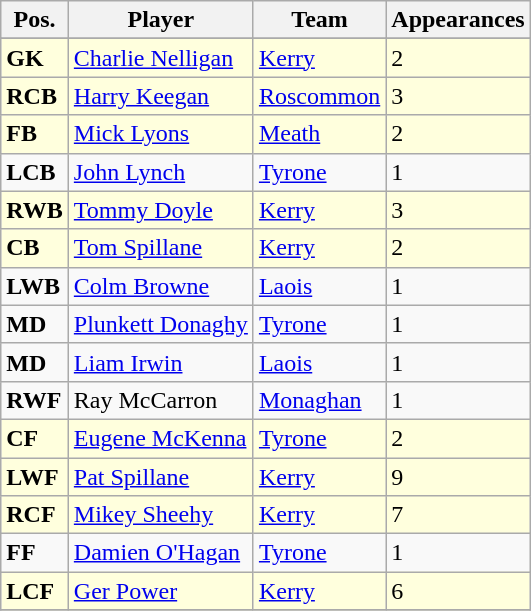<table class="wikitable">
<tr>
<th>Pos.</th>
<th>Player</th>
<th>Team</th>
<th>Appearances</th>
</tr>
<tr>
</tr>
<tr bgcolor=#FFFFDD>
<td><strong>GK</strong></td>
<td> <a href='#'>Charlie Nelligan</a></td>
<td><a href='#'>Kerry</a></td>
<td>2</td>
</tr>
<tr bgcolor=#FFFFDD>
<td><strong>RCB</strong></td>
<td> <a href='#'>Harry Keegan</a></td>
<td><a href='#'>Roscommon</a></td>
<td>3</td>
</tr>
<tr bgcolor=#FFFFDD>
<td><strong>FB</strong></td>
<td> <a href='#'>Mick Lyons</a></td>
<td><a href='#'>Meath</a></td>
<td>2</td>
</tr>
<tr>
<td><strong>LCB</strong></td>
<td> <a href='#'>John Lynch</a></td>
<td><a href='#'>Tyrone</a></td>
<td>1</td>
</tr>
<tr bgcolor=#FFFFDD>
<td><strong>RWB</strong></td>
<td> <a href='#'>Tommy Doyle</a></td>
<td><a href='#'>Kerry</a></td>
<td>3</td>
</tr>
<tr bgcolor=#FFFFDD>
<td><strong>CB</strong></td>
<td> <a href='#'>Tom Spillane</a></td>
<td><a href='#'>Kerry</a></td>
<td>2</td>
</tr>
<tr>
<td><strong>LWB</strong></td>
<td> <a href='#'>Colm Browne</a></td>
<td><a href='#'>Laois</a></td>
<td>1</td>
</tr>
<tr>
<td><strong>MD</strong></td>
<td> <a href='#'>Plunkett Donaghy</a></td>
<td><a href='#'>Tyrone</a></td>
<td>1</td>
</tr>
<tr>
<td><strong>MD</strong></td>
<td> <a href='#'>Liam Irwin</a></td>
<td><a href='#'>Laois</a></td>
<td>1</td>
</tr>
<tr>
<td><strong>RWF</strong></td>
<td> Ray McCarron</td>
<td><a href='#'>Monaghan</a></td>
<td>1</td>
</tr>
<tr bgcolor=#FFFFDD>
<td><strong>CF</strong></td>
<td> <a href='#'>Eugene McKenna</a></td>
<td><a href='#'>Tyrone</a></td>
<td>2</td>
</tr>
<tr bgcolor=#FFFFDD>
<td><strong>LWF</strong></td>
<td> <a href='#'>Pat Spillane</a></td>
<td><a href='#'>Kerry</a></td>
<td>9</td>
</tr>
<tr bgcolor=#FFFFDD>
<td><strong>RCF</strong></td>
<td> <a href='#'>Mikey Sheehy</a></td>
<td><a href='#'>Kerry</a></td>
<td>7</td>
</tr>
<tr>
<td><strong>FF</strong></td>
<td> <a href='#'>Damien O'Hagan</a></td>
<td><a href='#'>Tyrone</a></td>
<td>1</td>
</tr>
<tr bgcolor=#FFFFDD>
<td><strong>LCF</strong></td>
<td> <a href='#'>Ger Power</a></td>
<td><a href='#'>Kerry</a></td>
<td>6</td>
</tr>
<tr>
</tr>
</table>
